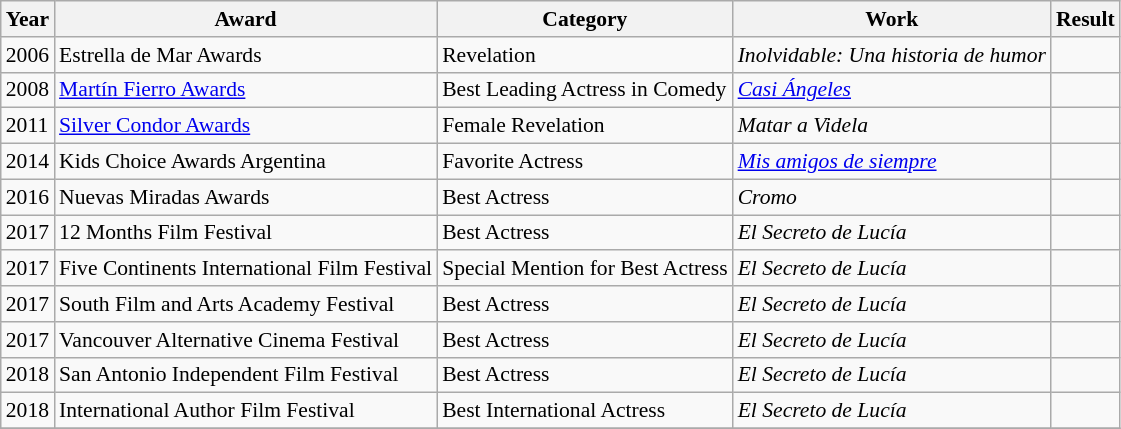<table class="wikitable" style="font-size: 90%;">
<tr>
<th>Year</th>
<th>Award</th>
<th>Category</th>
<th>Work</th>
<th>Result</th>
</tr>
<tr>
<td>2006</td>
<td>Estrella de Mar Awards</td>
<td>Revelation</td>
<td><em>Inolvidable: Una historia de humor</em></td>
<td></td>
</tr>
<tr>
<td>2008</td>
<td><a href='#'>Martín Fierro Awards</a></td>
<td>Best Leading Actress in Comedy</td>
<td><em><a href='#'>Casi Ángeles</a></em></td>
<td></td>
</tr>
<tr>
<td>2011</td>
<td><a href='#'>Silver Condor Awards</a></td>
<td>Female Revelation</td>
<td><em>Matar a Videla</em></td>
<td></td>
</tr>
<tr>
<td>2014</td>
<td>Kids Choice Awards Argentina</td>
<td>Favorite Actress</td>
<td><em><a href='#'>Mis amigos de siempre</a></em></td>
<td></td>
</tr>
<tr>
<td>2016</td>
<td>Nuevas Miradas Awards</td>
<td>Best Actress</td>
<td><em>Cromo</em></td>
<td></td>
</tr>
<tr>
<td>2017</td>
<td>12 Months Film Festival</td>
<td>Best Actress</td>
<td><em>El Secreto de Lucía</em></td>
<td></td>
</tr>
<tr>
<td>2017</td>
<td>Five Continents International Film Festival</td>
<td>Special Mention for Best Actress</td>
<td><em>El Secreto de Lucía</em></td>
<td></td>
</tr>
<tr>
<td>2017</td>
<td>South Film and Arts Academy Festival</td>
<td>Best Actress</td>
<td><em>El Secreto de Lucía</em></td>
<td></td>
</tr>
<tr>
<td>2017</td>
<td>Vancouver Alternative Cinema Festival</td>
<td>Best Actress</td>
<td><em>El Secreto de Lucía</em></td>
<td></td>
</tr>
<tr>
<td>2018</td>
<td>San Antonio Independent Film Festival</td>
<td>Best Actress</td>
<td><em>El Secreto de Lucía</em></td>
<td></td>
</tr>
<tr>
<td>2018</td>
<td>International Author Film Festival</td>
<td>Best International Actress</td>
<td><em>El Secreto de Lucía</em></td>
<td></td>
</tr>
<tr>
</tr>
</table>
